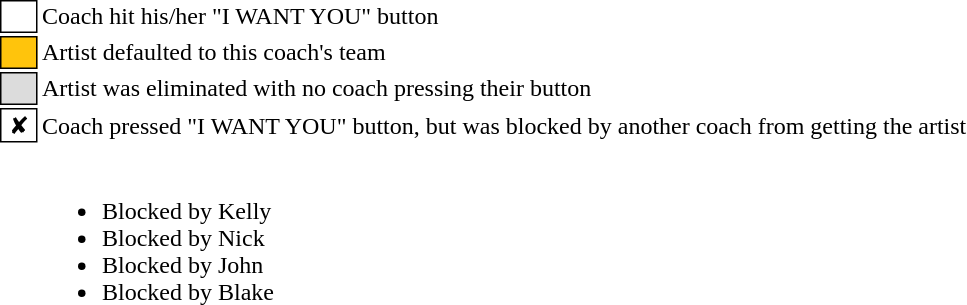<table class="toccolours" style="font-size: 100%">
<tr>
<td style="background:white; border:1px solid black;"> <strong></strong> </td>
<td>Coach hit his/her "I WANT YOU" button</td>
</tr>
<tr>
<td style="background:#ffc40c; border:1px solid black;">    </td>
<td>Artist defaulted to this coach's team</td>
</tr>
<tr>
<td style="background:#dcdcdc; border:1px solid black">  </td>
<td>Artist was eliminated with no coach pressing their button</td>
</tr>
<tr>
<td style="background: white; border:1px solid black"> ✘ </td>
<td>Coach pressed "I WANT YOU" button, but was blocked by another coach from getting the artist</td>
</tr>
<tr>
<td></td>
<td><br><ul><li> Blocked by Kelly</li><li> Blocked by Nick</li><li> Blocked by John</li><li> Blocked by Blake</li></ul></td>
</tr>
</table>
